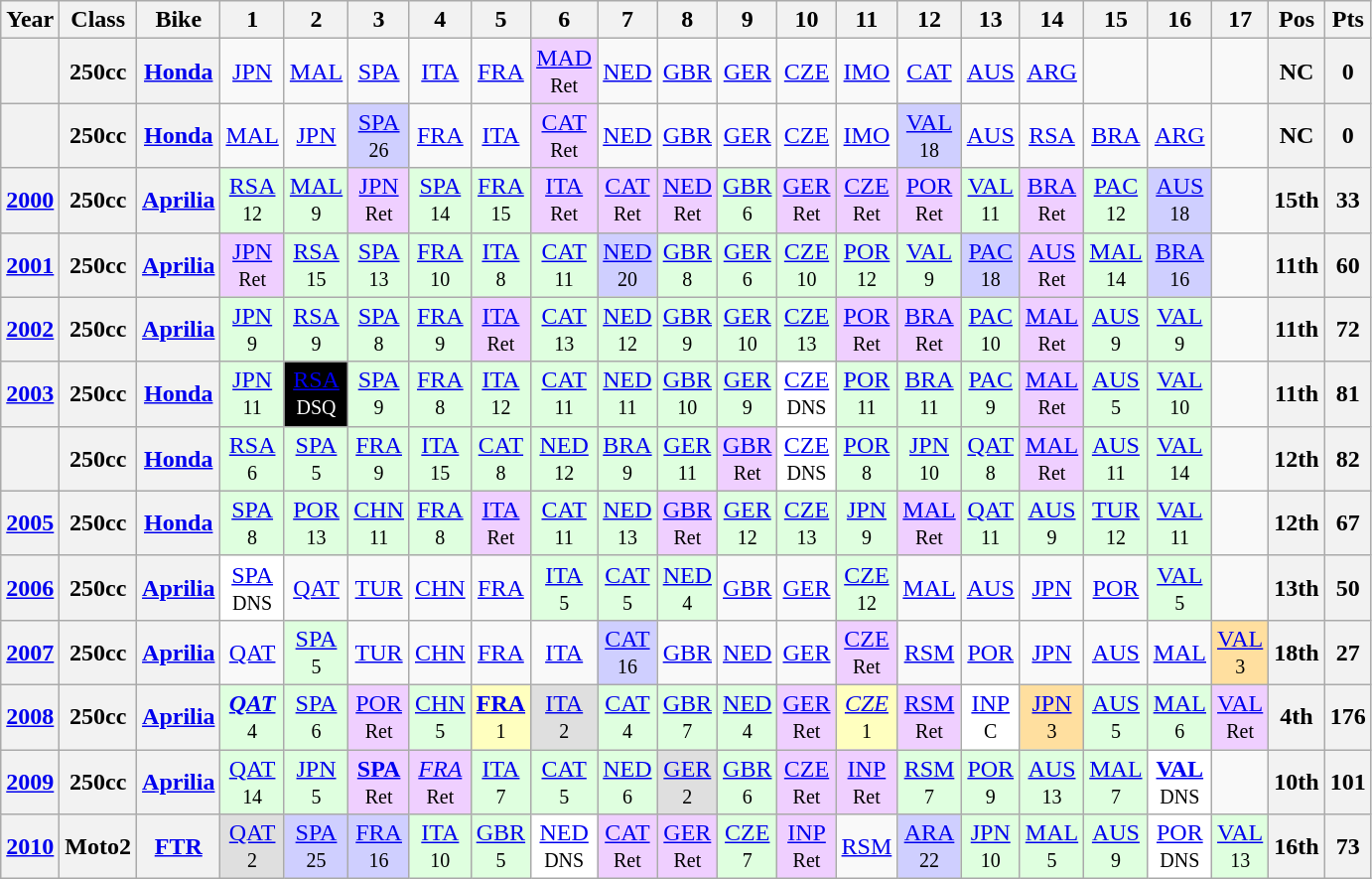<table class="wikitable" style="text-align:center">
<tr>
<th>Year</th>
<th>Class</th>
<th>Bike</th>
<th>1</th>
<th>2</th>
<th>3</th>
<th>4</th>
<th>5</th>
<th>6</th>
<th>7</th>
<th>8</th>
<th>9</th>
<th>10</th>
<th>11</th>
<th>12</th>
<th>13</th>
<th>14</th>
<th>15</th>
<th>16</th>
<th>17</th>
<th>Pos</th>
<th>Pts</th>
</tr>
<tr>
<th align="left"></th>
<th align="left">250cc</th>
<th align="left"><a href='#'>Honda</a></th>
<td><a href='#'>JPN</a></td>
<td><a href='#'>MAL</a></td>
<td><a href='#'>SPA</a></td>
<td><a href='#'>ITA</a></td>
<td><a href='#'>FRA</a></td>
<td style="background:#efcfff;"><a href='#'>MAD</a><br><small>Ret</small></td>
<td><a href='#'>NED</a></td>
<td><a href='#'>GBR</a></td>
<td><a href='#'>GER</a></td>
<td><a href='#'>CZE</a></td>
<td><a href='#'>IMO</a></td>
<td><a href='#'>CAT</a></td>
<td><a href='#'>AUS</a></td>
<td><a href='#'>ARG</a></td>
<td></td>
<td></td>
<td></td>
<th>NC</th>
<th>0</th>
</tr>
<tr>
<th align="left"></th>
<th align="left">250cc</th>
<th align="left"><a href='#'>Honda</a></th>
<td><a href='#'>MAL</a></td>
<td><a href='#'>JPN</a></td>
<td style="background:#cfcfff;"><a href='#'>SPA</a><br><small>26</small></td>
<td><a href='#'>FRA</a></td>
<td><a href='#'>ITA</a></td>
<td style="background:#efcfff;"><a href='#'>CAT</a><br><small>Ret</small></td>
<td><a href='#'>NED</a></td>
<td><a href='#'>GBR</a></td>
<td><a href='#'>GER</a></td>
<td><a href='#'>CZE</a></td>
<td><a href='#'>IMO</a></td>
<td style="background:#cfcfff;"><a href='#'>VAL</a><br><small>18</small></td>
<td><a href='#'>AUS</a></td>
<td><a href='#'>RSA</a></td>
<td><a href='#'>BRA</a></td>
<td><a href='#'>ARG</a></td>
<td></td>
<th>NC</th>
<th>0</th>
</tr>
<tr>
<th align="left"><a href='#'>2000</a></th>
<th align="left">250cc</th>
<th align="left"><a href='#'>Aprilia</a></th>
<td style="background:#dfffdf;"><a href='#'>RSA</a><br><small>12</small></td>
<td style="background:#dfffdf;"><a href='#'>MAL</a><br><small>9</small></td>
<td style="background:#efcfff;"><a href='#'>JPN</a><br><small>Ret</small></td>
<td style="background:#dfffdf;"><a href='#'>SPA</a><br><small>14</small></td>
<td style="background:#dfffdf;"><a href='#'>FRA</a><br><small>15</small></td>
<td style="background:#efcfff;"><a href='#'>ITA</a><br><small>Ret</small></td>
<td style="background:#efcfff;"><a href='#'>CAT</a><br><small>Ret</small></td>
<td style="background:#efcfff;"><a href='#'>NED</a><br><small>Ret</small></td>
<td style="background:#dfffdf;"><a href='#'>GBR</a><br><small>6</small></td>
<td style="background:#efcfff;"><a href='#'>GER</a><br><small>Ret</small></td>
<td style="background:#efcfff;"><a href='#'>CZE</a><br><small>Ret</small></td>
<td style="background:#efcfff;"><a href='#'>POR</a><br><small>Ret</small></td>
<td style="background:#dfffdf;"><a href='#'>VAL</a><br><small>11</small></td>
<td style="background:#efcfff;"><a href='#'>BRA</a><br><small>Ret</small></td>
<td style="background:#dfffdf;"><a href='#'>PAC</a><br><small>12</small></td>
<td style="background:#cfcfff;"><a href='#'>AUS</a><br><small>18</small></td>
<td></td>
<th>15th</th>
<th>33</th>
</tr>
<tr>
<th align="left"><a href='#'>2001</a></th>
<th align="left">250cc</th>
<th align="left"><a href='#'>Aprilia</a></th>
<td style="background:#efcfff;"><a href='#'>JPN</a><br><small>Ret</small></td>
<td style="background:#dfffdf;"><a href='#'>RSA</a><br><small>15</small></td>
<td style="background:#dfffdf;"><a href='#'>SPA</a><br><small>13</small></td>
<td style="background:#dfffdf;"><a href='#'>FRA</a><br><small>10</small></td>
<td style="background:#dfffdf;"><a href='#'>ITA</a><br><small>8</small></td>
<td style="background:#dfffdf;"><a href='#'>CAT</a><br><small>11</small></td>
<td style="background:#cfcfff;"><a href='#'>NED</a><br><small>20</small></td>
<td style="background:#dfffdf;"><a href='#'>GBR</a><br><small>8</small></td>
<td style="background:#dfffdf;"><a href='#'>GER</a><br><small>6</small></td>
<td style="background:#dfffdf;"><a href='#'>CZE</a><br><small>10</small></td>
<td style="background:#dfffdf;"><a href='#'>POR</a><br><small>12</small></td>
<td style="background:#dfffdf;"><a href='#'>VAL</a><br><small>9</small></td>
<td style="background:#cfcfff;"><a href='#'>PAC</a><br><small>18</small></td>
<td style="background:#efcfff;"><a href='#'>AUS</a><br><small>Ret</small></td>
<td style="background:#dfffdf;"><a href='#'>MAL</a><br><small>14</small></td>
<td style="background:#cfcfff;"><a href='#'>BRA</a><br><small>16</small></td>
<td></td>
<th>11th</th>
<th>60</th>
</tr>
<tr>
<th align="left"><a href='#'>2002</a></th>
<th align="left">250cc</th>
<th align="left"><a href='#'>Aprilia</a></th>
<td style="background:#dfffdf;"><a href='#'>JPN</a><br><small>9</small></td>
<td style="background:#dfffdf;"><a href='#'>RSA</a><br><small>9</small></td>
<td style="background:#dfffdf;"><a href='#'>SPA</a><br><small>8</small></td>
<td style="background:#dfffdf;"><a href='#'>FRA</a><br><small>9</small></td>
<td style="background:#efcfff;"><a href='#'>ITA</a><br><small>Ret</small></td>
<td style="background:#dfffdf;"><a href='#'>CAT</a><br><small>13</small></td>
<td style="background:#dfffdf;"><a href='#'>NED</a><br><small>12</small></td>
<td style="background:#dfffdf;"><a href='#'>GBR</a><br><small>9</small></td>
<td style="background:#dfffdf;"><a href='#'>GER</a><br><small>10</small></td>
<td style="background:#dfffdf;"><a href='#'>CZE</a><br><small>13</small></td>
<td style="background:#efcfff;"><a href='#'>POR</a><br><small>Ret</small></td>
<td style="background:#efcfff;"><a href='#'>BRA</a><br><small>Ret</small></td>
<td style="background:#dfffdf;"><a href='#'>PAC</a><br><small>10</small></td>
<td style="background:#efcfff;"><a href='#'>MAL</a><br><small>Ret</small></td>
<td style="background:#dfffdf;"><a href='#'>AUS</a><br><small>9</small></td>
<td style="background:#dfffdf;"><a href='#'>VAL</a><br><small>9</small></td>
<td></td>
<th>11th</th>
<th>72</th>
</tr>
<tr>
<th align="left"><a href='#'>2003</a></th>
<th align="left">250cc</th>
<th align="left"><a href='#'>Honda</a></th>
<td style="background:#dfffdf;"><a href='#'>JPN</a><br><small>11</small></td>
<td style="background:black; color:white;"><a href='#'><span>RSA</span></a><br><small>DSQ</small></td>
<td style="background:#dfffdf;"><a href='#'>SPA</a><br><small>9</small></td>
<td style="background:#dfffdf;"><a href='#'>FRA</a><br><small>8</small></td>
<td style="background:#dfffdf;"><a href='#'>ITA</a><br><small>12</small></td>
<td style="background:#dfffdf;"><a href='#'>CAT</a><br><small>11</small></td>
<td style="background:#dfffdf;"><a href='#'>NED</a><br><small>11</small></td>
<td style="background:#dfffdf;"><a href='#'>GBR</a><br><small>10</small></td>
<td style="background:#dfffdf;"><a href='#'>GER</a><br><small>9</small></td>
<td style="background:#ffffff;"><a href='#'>CZE</a><br><small>DNS</small></td>
<td style="background:#dfffdf;"><a href='#'>POR</a><br><small>11</small></td>
<td style="background:#dfffdf;"><a href='#'>BRA</a><br><small>11</small></td>
<td style="background:#dfffdf;"><a href='#'>PAC</a><br><small>9</small></td>
<td style="background:#efcfff;"><a href='#'>MAL</a><br><small>Ret</small></td>
<td style="background:#dfffdf;"><a href='#'>AUS</a><br><small>5</small></td>
<td style="background:#dfffdf;"><a href='#'>VAL</a><br><small>10</small></td>
<td></td>
<th>11th</th>
<th>81</th>
</tr>
<tr>
<th align="left"></th>
<th align="left">250cc</th>
<th align="left"><a href='#'>Honda</a></th>
<td style="background:#dfffdf;"><a href='#'>RSA</a><br><small>6</small></td>
<td style="background:#dfffdf;"><a href='#'>SPA</a><br><small>5</small></td>
<td style="background:#dfffdf;"><a href='#'>FRA</a><br><small>9</small></td>
<td style="background:#dfffdf;"><a href='#'>ITA</a><br><small>15</small></td>
<td style="background:#dfffdf;"><a href='#'>CAT</a><br><small>8</small></td>
<td style="background:#dfffdf;"><a href='#'>NED</a><br><small>12</small></td>
<td style="background:#dfffdf;"><a href='#'>BRA</a><br><small>9</small></td>
<td style="background:#dfffdf;"><a href='#'>GER</a><br><small>11</small></td>
<td style="background:#efcfff;"><a href='#'>GBR</a><br><small>Ret</small></td>
<td style="background:#ffffff;"><a href='#'>CZE</a><br><small>DNS</small></td>
<td style="background:#dfffdf;"><a href='#'>POR</a><br><small>8</small></td>
<td style="background:#dfffdf;"><a href='#'>JPN</a><br><small>10</small></td>
<td style="background:#dfffdf;"><a href='#'>QAT</a><br><small>8</small></td>
<td style="background:#efcfff;"><a href='#'>MAL</a><br><small>Ret</small></td>
<td style="background:#dfffdf;"><a href='#'>AUS</a><br><small>11</small></td>
<td style="background:#dfffdf;"><a href='#'>VAL</a><br><small>14</small></td>
<td></td>
<th>12th</th>
<th>82</th>
</tr>
<tr>
<th align="left"><a href='#'>2005</a></th>
<th align="left">250cc</th>
<th align="left"><a href='#'>Honda</a></th>
<td style="background:#dfffdf;"><a href='#'>SPA</a><br><small>8</small></td>
<td style="background:#dfffdf;"><a href='#'>POR</a><br><small>13</small></td>
<td style="background:#dfffdf;"><a href='#'>CHN</a><br><small>11</small></td>
<td style="background:#dfffdf;"><a href='#'>FRA</a><br><small>8</small></td>
<td style="background:#efcfff;"><a href='#'>ITA</a><br><small>Ret</small></td>
<td style="background:#dfffdf;"><a href='#'>CAT</a><br><small>11</small></td>
<td style="background:#dfffdf;"><a href='#'>NED</a><br><small>13</small></td>
<td style="background:#efcfff;"><a href='#'>GBR</a><br><small>Ret</small></td>
<td style="background:#dfffdf;"><a href='#'>GER</a><br><small>12</small></td>
<td style="background:#dfffdf;"><a href='#'>CZE</a><br><small>13</small></td>
<td style="background:#dfffdf;"><a href='#'>JPN</a><br><small>9</small></td>
<td style="background:#efcfff;"><a href='#'>MAL</a><br><small>Ret</small></td>
<td style="background:#dfffdf;"><a href='#'>QAT</a><br><small>11</small></td>
<td style="background:#dfffdf;"><a href='#'>AUS</a><br><small>9</small></td>
<td style="background:#dfffdf;"><a href='#'>TUR</a><br><small>12</small></td>
<td style="background:#dfffdf;"><a href='#'>VAL</a><br><small>11</small></td>
<td></td>
<th>12th</th>
<th>67</th>
</tr>
<tr>
<th align="left"><a href='#'>2006</a></th>
<th align="left">250cc</th>
<th align="left"><a href='#'>Aprilia</a></th>
<td style="background:#ffffff;"><a href='#'>SPA</a><br><small>DNS</small></td>
<td><a href='#'>QAT</a></td>
<td><a href='#'>TUR</a></td>
<td><a href='#'>CHN</a></td>
<td><a href='#'>FRA</a></td>
<td style="background:#dfffdf;"><a href='#'>ITA</a><br><small>5</small></td>
<td style="background:#dfffdf;"><a href='#'>CAT</a><br><small>5</small></td>
<td style="background:#dfffdf;"><a href='#'>NED</a><br><small>4</small></td>
<td><a href='#'>GBR</a></td>
<td><a href='#'>GER</a></td>
<td style="background:#dfffdf;"><a href='#'>CZE</a><br><small>12</small></td>
<td><a href='#'>MAL</a></td>
<td><a href='#'>AUS</a></td>
<td><a href='#'>JPN</a></td>
<td><a href='#'>POR</a></td>
<td style="background:#dfffdf;"><a href='#'>VAL</a><br><small>5</small></td>
<td></td>
<th>13th</th>
<th>50</th>
</tr>
<tr>
<th align="left"><a href='#'>2007</a></th>
<th align="left">250cc</th>
<th align="left"><a href='#'>Aprilia</a></th>
<td><a href='#'>QAT</a></td>
<td style="background:#dfffdf;"><a href='#'>SPA</a><br><small>5</small></td>
<td><a href='#'>TUR</a></td>
<td><a href='#'>CHN</a></td>
<td><a href='#'>FRA</a></td>
<td><a href='#'>ITA</a></td>
<td style="background:#cfcfff;"><a href='#'>CAT</a><br><small>16</small></td>
<td><a href='#'>GBR</a></td>
<td><a href='#'>NED</a></td>
<td><a href='#'>GER</a></td>
<td style="background:#efcfff;"><a href='#'>CZE</a><br><small>Ret</small></td>
<td><a href='#'>RSM</a></td>
<td><a href='#'>POR</a></td>
<td><a href='#'>JPN</a></td>
<td><a href='#'>AUS</a></td>
<td><a href='#'>MAL</a></td>
<td style="background:#ffdf9f;"><a href='#'>VAL</a><br><small>3</small></td>
<th>18th</th>
<th>27</th>
</tr>
<tr>
<th align="left"><a href='#'>2008</a></th>
<th align="left">250cc</th>
<th align="left"><a href='#'>Aprilia</a></th>
<td style="background:#dfffdf;"><strong><em><a href='#'>QAT</a></em></strong><br><small>4</small></td>
<td style="background:#dfffdf;"><a href='#'>SPA</a><br><small>6</small></td>
<td style="background:#efcfff;"><a href='#'>POR</a><br><small>Ret</small></td>
<td style="background:#dfffdf;"><a href='#'>CHN</a><br><small>5</small></td>
<td style="background:#ffffbf;"><strong><a href='#'>FRA</a></strong><br><small>1</small></td>
<td style="background:#DFDFDF;"><a href='#'>ITA</a><br><small>2</small></td>
<td style="background:#dfffdf;"><a href='#'>CAT</a><br><small>4</small></td>
<td style="background:#dfffdf;"><a href='#'>GBR</a><br><small>7</small></td>
<td style="background:#dfffdf;"><a href='#'>NED</a><br><small>4</small></td>
<td style="background:#efcfff;"><a href='#'>GER</a><br><small>Ret</small></td>
<td style="background:#ffffbf;"><em><a href='#'>CZE</a></em><br><small>1</small></td>
<td style="background:#efcfff;"><a href='#'>RSM</a><br><small>Ret</small></td>
<td style="background:#ffffff;"><a href='#'>INP</a><br><small>C</small></td>
<td style="background:#ffdf9f;"><a href='#'>JPN</a><br><small>3</small></td>
<td style="background:#dfffdf;"><a href='#'>AUS</a><br><small>5</small></td>
<td style="background:#dfffdf;"><a href='#'>MAL</a><br><small>6</small></td>
<td style="background:#efcfff;"><a href='#'>VAL</a><br><small>Ret</small></td>
<th>4th</th>
<th>176</th>
</tr>
<tr>
<th align="left"><a href='#'>2009</a></th>
<th align="left">250cc</th>
<th align="left"><a href='#'>Aprilia</a></th>
<td style="background:#dfffdf;"><a href='#'>QAT</a><br><small>14</small></td>
<td style="background:#dfffdf;"><a href='#'>JPN</a><br><small>5</small></td>
<td style="background:#efcfff;"><strong><a href='#'>SPA</a></strong><br><small>Ret</small></td>
<td style="background:#efcfff;"><em><a href='#'>FRA</a></em><br><small>Ret</small></td>
<td style="background:#dfffdf;"><a href='#'>ITA</a><br><small>7</small></td>
<td style="background:#dfffdf;"><a href='#'>CAT</a><br><small>5</small></td>
<td style="background:#dfffdf;"><a href='#'>NED</a><br><small>6</small></td>
<td style="background:#dfdfdf;"><a href='#'>GER</a><br><small>2</small></td>
<td style="background:#dfffdf;"><a href='#'>GBR</a><br><small>6</small></td>
<td style="background:#efcfff;"><a href='#'>CZE</a><br><small>Ret</small></td>
<td style="background:#efcfff;"><a href='#'>INP</a><br><small>Ret</small></td>
<td style="background:#dfffdf;"><a href='#'>RSM</a><br><small>7</small></td>
<td style="background:#dfffdf;"><a href='#'>POR</a><br><small>9</small></td>
<td style="background:#dfffdf;"><a href='#'>AUS</a><br><small>13</small></td>
<td style="background:#dfffdf;"><a href='#'>MAL</a><br><small>7</small></td>
<td style="background:#ffffff;"><strong><a href='#'>VAL</a></strong><br><small>DNS</small></td>
<td></td>
<th>10th</th>
<th>101</th>
</tr>
<tr>
<th align="left"><a href='#'>2010</a></th>
<th align="left">Moto2</th>
<th align="left"><a href='#'>FTR</a></th>
<td style="background:#dfdfdf;"><a href='#'>QAT</a><br><small>2</small></td>
<td style="background:#cfcfff;"><a href='#'>SPA</a><br><small>25</small></td>
<td style="background:#cfcfff;"><a href='#'>FRA</a><br><small>16</small></td>
<td style="background:#dfffdf;"><a href='#'>ITA</a><br><small>10</small></td>
<td style="background:#dfffdf;"><a href='#'>GBR</a><br><small>5</small></td>
<td style="background:#ffffff;"><a href='#'>NED</a><br><small>DNS</small></td>
<td style="background:#efcfff;"><a href='#'>CAT</a><br><small>Ret</small></td>
<td style="background:#efcfff;"><a href='#'>GER</a><br><small>Ret</small></td>
<td style="background:#dfffdf;"><a href='#'>CZE</a><br><small>7</small></td>
<td style="background:#efcfff;"><a href='#'>INP</a><br><small>Ret</small></td>
<td><a href='#'>RSM</a></td>
<td style="background:#cfcfff;"><a href='#'>ARA</a><br><small>22</small></td>
<td style="background:#dfffdf;"><a href='#'>JPN</a><br><small>10</small></td>
<td style="background:#dfffdf;"><a href='#'>MAL</a><br><small>5</small></td>
<td style="background:#dfffdf;"><a href='#'>AUS</a><br><small>9</small></td>
<td style="background:#ffffff;"><a href='#'>POR</a><br><small>DNS</small></td>
<td style="background:#dfffdf;"><a href='#'>VAL</a><br><small>13</small></td>
<th>16th</th>
<th>73</th>
</tr>
</table>
